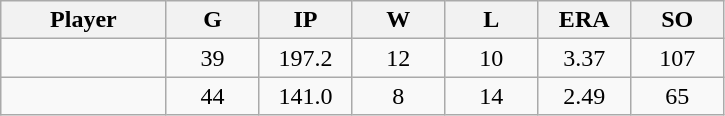<table class="wikitable sortable">
<tr>
<th bgcolor="#DDDDFF" width="16%">Player</th>
<th bgcolor="#DDDDFF" width="9%">G</th>
<th bgcolor="#DDDDFF" width="9%">IP</th>
<th bgcolor="#DDDDFF" width="9%">W</th>
<th bgcolor="#DDDDFF" width="9%">L</th>
<th bgcolor="#DDDDFF" width="9%">ERA</th>
<th bgcolor="#DDDDFF" width="9%">SO</th>
</tr>
<tr align="center">
<td></td>
<td>39</td>
<td>197.2</td>
<td>12</td>
<td>10</td>
<td>3.37</td>
<td>107</td>
</tr>
<tr align="center">
<td></td>
<td>44</td>
<td>141.0</td>
<td>8</td>
<td>14</td>
<td>2.49</td>
<td>65</td>
</tr>
</table>
